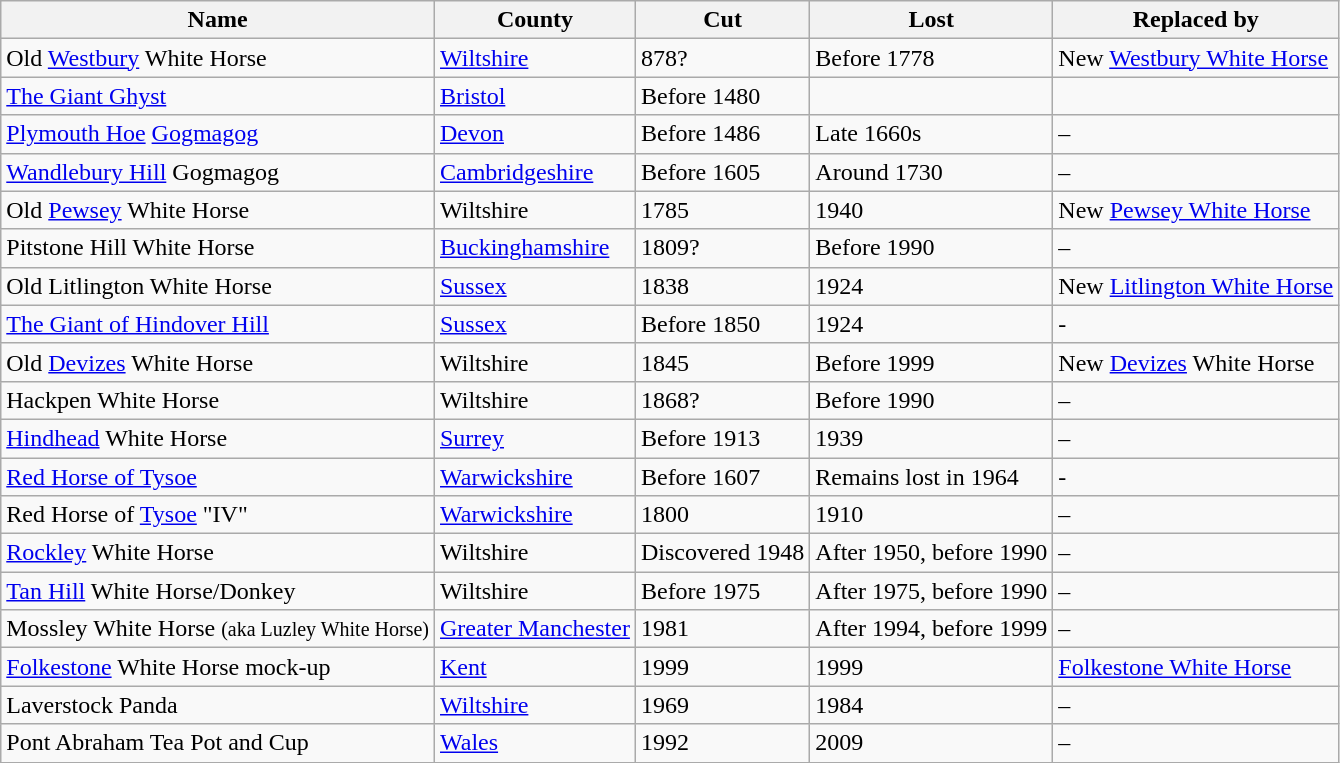<table class="wikitable">
<tr>
<th>Name</th>
<th>County</th>
<th>Cut</th>
<th>Lost</th>
<th>Replaced by</th>
</tr>
<tr>
<td>Old <a href='#'>Westbury</a> White Horse</td>
<td><a href='#'>Wiltshire</a></td>
<td>878?</td>
<td>Before 1778</td>
<td>New <a href='#'>Westbury White Horse</a></td>
</tr>
<tr>
<td><a href='#'>The Giant Ghyst</a></td>
<td><a href='#'>Bristol</a></td>
<td>Before 1480</td>
<td></td>
</tr>
<tr>
<td><a href='#'>Plymouth Hoe</a> <a href='#'>Gogmagog</a></td>
<td><a href='#'>Devon</a></td>
<td>Before 1486</td>
<td>Late 1660s</td>
<td>–</td>
</tr>
<tr>
<td><a href='#'>Wandlebury Hill</a> Gogmagog</td>
<td><a href='#'>Cambridgeshire</a></td>
<td>Before 1605</td>
<td>Around 1730</td>
<td>–</td>
</tr>
<tr>
<td>Old <a href='#'>Pewsey</a> White Horse</td>
<td>Wiltshire</td>
<td>1785</td>
<td>1940</td>
<td>New <a href='#'>Pewsey White Horse</a></td>
</tr>
<tr>
<td>Pitstone Hill White Horse</td>
<td><a href='#'>Buckinghamshire</a></td>
<td>1809?</td>
<td>Before 1990</td>
<td>–</td>
</tr>
<tr>
<td>Old Litlington White Horse</td>
<td><a href='#'>Sussex</a></td>
<td>1838</td>
<td>1924</td>
<td>New <a href='#'>Litlington White Horse</a></td>
</tr>
<tr>
<td><a href='#'>The Giant of Hindover Hill</a></td>
<td><a href='#'>Sussex</a></td>
<td>Before 1850</td>
<td>1924</td>
<td>-</td>
</tr>
<tr>
<td>Old <a href='#'>Devizes</a> White Horse</td>
<td>Wiltshire</td>
<td>1845</td>
<td>Before 1999</td>
<td>New <a href='#'>Devizes</a> White Horse</td>
</tr>
<tr>
<td>Hackpen White Horse</td>
<td>Wiltshire</td>
<td>1868?</td>
<td>Before 1990</td>
<td>–</td>
</tr>
<tr>
<td><a href='#'>Hindhead</a> White Horse</td>
<td><a href='#'>Surrey</a></td>
<td>Before 1913</td>
<td>1939</td>
<td>–</td>
</tr>
<tr>
<td><a href='#'>Red Horse of Tysoe</a></td>
<td><a href='#'>Warwickshire</a></td>
<td>Before 1607</td>
<td>Remains lost in 1964</td>
<td>-</td>
</tr>
<tr>
<td>Red Horse of <a href='#'>Tysoe</a> "IV"</td>
<td><a href='#'>Warwickshire</a></td>
<td>1800</td>
<td>1910</td>
<td>–</td>
</tr>
<tr>
<td><a href='#'>Rockley</a> White Horse</td>
<td>Wiltshire</td>
<td>Discovered 1948</td>
<td>After 1950, before 1990</td>
<td>–</td>
</tr>
<tr>
<td><a href='#'>Tan Hill</a> White Horse/Donkey</td>
<td>Wiltshire</td>
<td>Before 1975</td>
<td>After 1975, before 1990</td>
<td>–</td>
</tr>
<tr>
<td>Mossley White Horse <small>(aka Luzley White Horse)</small></td>
<td><a href='#'>Greater Manchester</a></td>
<td>1981</td>
<td>After 1994, before 1999</td>
<td>–</td>
</tr>
<tr>
<td><a href='#'>Folkestone</a> White Horse mock-up</td>
<td><a href='#'>Kent</a></td>
<td>1999</td>
<td>1999</td>
<td><a href='#'>Folkestone White Horse</a></td>
</tr>
<tr>
<td>Laverstock Panda</td>
<td><a href='#'>Wiltshire</a></td>
<td>1969</td>
<td>1984</td>
<td>–</td>
</tr>
<tr>
<td>Pont Abraham Tea Pot and Cup</td>
<td><a href='#'>Wales</a></td>
<td>1992</td>
<td>2009</td>
<td>–</td>
</tr>
</table>
